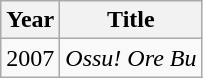<table class="wikitable">
<tr>
<th>Year</th>
<th>Title</th>
</tr>
<tr>
<td>2007</td>
<td><em>Ossu! Ore Bu</em></td>
</tr>
</table>
